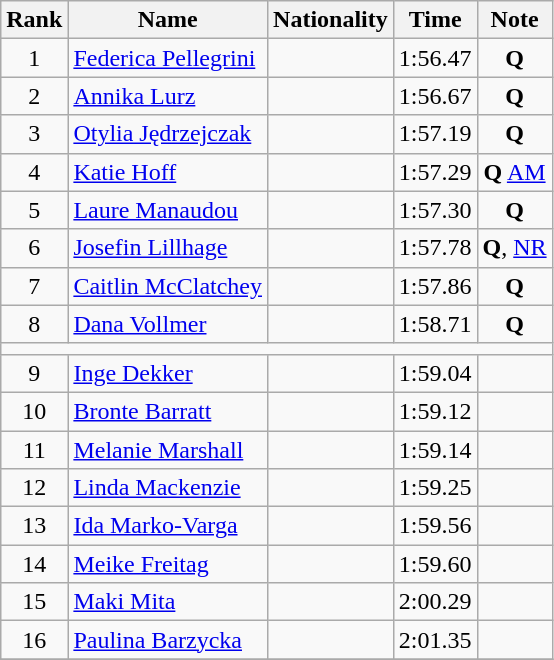<table class="wikitable" style="text-align:center">
<tr>
<th>Rank</th>
<th>Name</th>
<th>Nationality</th>
<th>Time</th>
<th>Note</th>
</tr>
<tr>
<td>1</td>
<td align=left><a href='#'>Federica Pellegrini</a></td>
<td align=left></td>
<td>1:56.47</td>
<td><strong>Q</strong> </td>
</tr>
<tr>
<td>2</td>
<td align=left><a href='#'>Annika Lurz</a></td>
<td align=left></td>
<td>1:56.67</td>
<td><strong>Q</strong></td>
</tr>
<tr>
<td>3</td>
<td align=left><a href='#'>Otylia Jędrzejczak</a></td>
<td align=left></td>
<td>1:57.19</td>
<td><strong>Q</strong></td>
</tr>
<tr>
<td>4</td>
<td align=left><a href='#'>Katie Hoff</a></td>
<td align=left></td>
<td>1:57.29</td>
<td><strong>Q</strong> <a href='#'>AM</a></td>
</tr>
<tr>
<td>5</td>
<td align=left><a href='#'>Laure Manaudou</a></td>
<td align=left></td>
<td>1:57.30</td>
<td><strong>Q</strong></td>
</tr>
<tr>
<td>6</td>
<td align=left><a href='#'>Josefin Lillhage</a></td>
<td align=left></td>
<td>1:57.78</td>
<td><strong>Q</strong>, <a href='#'>NR</a></td>
</tr>
<tr>
<td>7</td>
<td align=left><a href='#'>Caitlin McClatchey</a></td>
<td align=left></td>
<td>1:57.86</td>
<td><strong>Q</strong></td>
</tr>
<tr>
<td>8</td>
<td align=left><a href='#'>Dana Vollmer</a></td>
<td align=left></td>
<td>1:58.71</td>
<td><strong>Q</strong></td>
</tr>
<tr>
<td colspan=5></td>
</tr>
<tr>
<td>9</td>
<td align=left><a href='#'>Inge Dekker</a></td>
<td align=left></td>
<td>1:59.04</td>
<td></td>
</tr>
<tr>
<td>10</td>
<td align=left><a href='#'>Bronte Barratt</a></td>
<td align=left></td>
<td>1:59.12</td>
<td></td>
</tr>
<tr>
<td>11</td>
<td align=left><a href='#'>Melanie Marshall</a></td>
<td align=left></td>
<td>1:59.14</td>
<td></td>
</tr>
<tr>
<td>12</td>
<td align=left><a href='#'>Linda Mackenzie</a></td>
<td align=left></td>
<td>1:59.25</td>
<td></td>
</tr>
<tr>
<td>13</td>
<td align=left><a href='#'>Ida Marko-Varga</a></td>
<td align=left></td>
<td>1:59.56</td>
<td></td>
</tr>
<tr>
<td>14</td>
<td align=left><a href='#'>Meike Freitag</a></td>
<td align=left></td>
<td>1:59.60</td>
<td></td>
</tr>
<tr>
<td>15</td>
<td align=left><a href='#'>Maki Mita</a></td>
<td align=left></td>
<td>2:00.29</td>
<td></td>
</tr>
<tr>
<td>16</td>
<td align=left><a href='#'>Paulina Barzycka</a></td>
<td align=left></td>
<td>2:01.35</td>
<td></td>
</tr>
<tr>
</tr>
</table>
